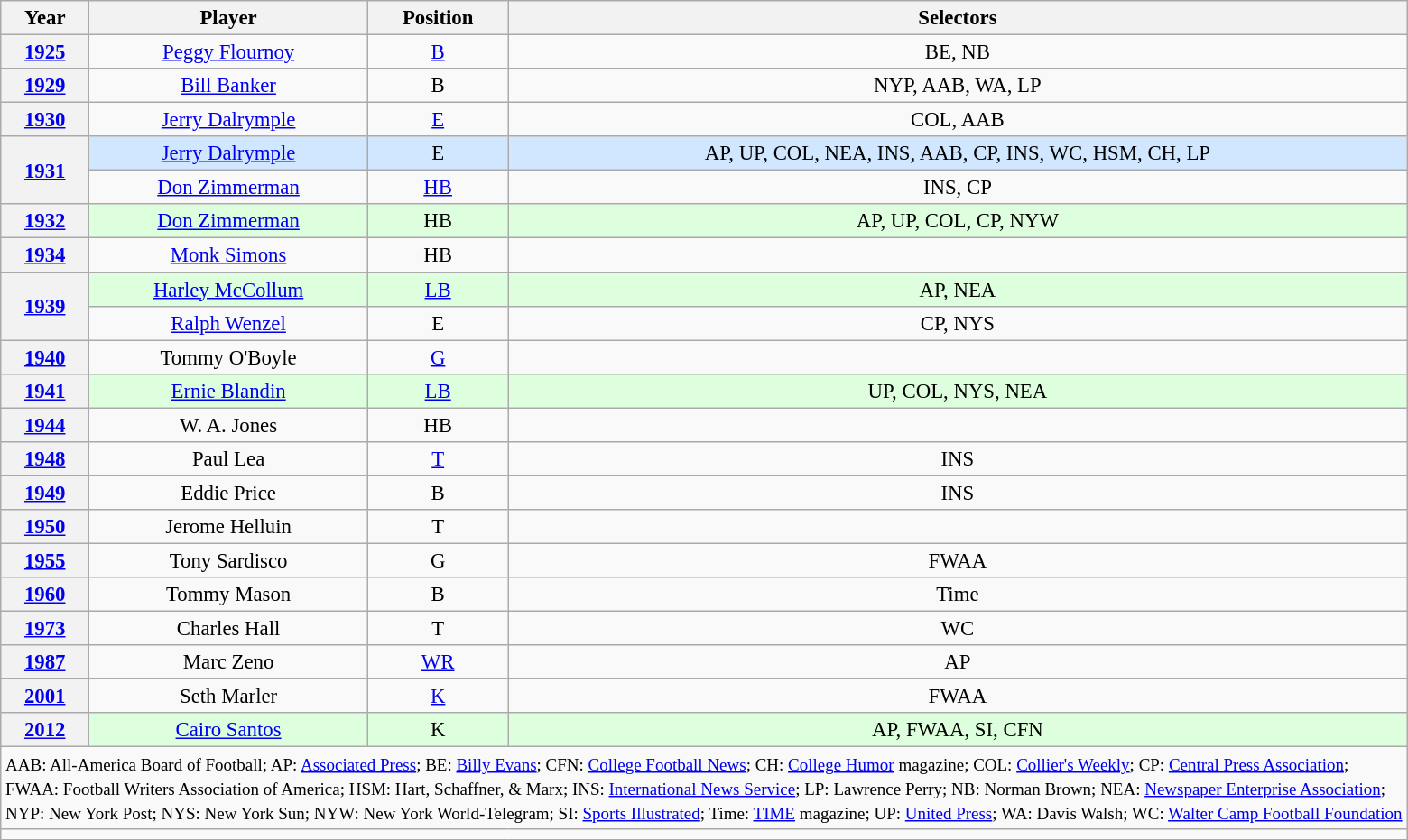<table class="wikitable sortable" style="font-size:95%">
<tr>
<th>Year</th>
<th>Player</th>
<th>Position</th>
<th>Selectors</th>
</tr>
<tr align="center">
<th><a href='#'>1925</a></th>
<td><a href='#'>Peggy Flournoy</a></td>
<td><a href='#'>B</a></td>
<td>BE, NB</td>
</tr>
<tr align="center">
<th><a href='#'>1929</a></th>
<td><a href='#'>Bill Banker</a></td>
<td>B</td>
<td>NYP, AAB, WA, LP</td>
</tr>
<tr align="center">
<th><a href='#'>1930</a></th>
<td><a href='#'>Jerry Dalrymple</a></td>
<td><a href='#'>E</a></td>
<td>COL, AAB</td>
</tr>
<tr align="center">
<th rowspan=2><a href='#'>1931</a></th>
<td bgcolor="#D0E7FF"><a href='#'>Jerry Dalrymple</a></td>
<td bgcolor="#D0E7FF">E</td>
<td bgcolor="#D0E7FF">AP, UP, COL, NEA, INS, AAB, CP, INS, WC, HSM, CH, LP</td>
</tr>
<tr align="center">
<td><a href='#'>Don Zimmerman</a></td>
<td><a href='#'>HB</a></td>
<td>INS, CP</td>
</tr>
<tr align="center">
<th><a href='#'>1932</a></th>
<td bgcolor="#DDFFDD"><a href='#'>Don Zimmerman</a></td>
<td bgcolor="#DDFFDD">HB</td>
<td bgcolor="#DDFFDD">AP, UP, COL, CP, NYW</td>
</tr>
<tr align="center">
<th><a href='#'>1934</a></th>
<td><a href='#'>Monk Simons</a></td>
<td>HB</td>
<td></td>
</tr>
<tr align="center">
<th rowspan=2><a href='#'>1939</a></th>
<td bgcolor="#DDFFDD"><a href='#'>Harley McCollum</a></td>
<td bgcolor="#DDFFDD"><a href='#'>LB</a></td>
<td bgcolor="#DDFFDD">AP, NEA</td>
</tr>
<tr align="center">
<td><a href='#'>Ralph Wenzel</a></td>
<td>E</td>
<td>CP, NYS</td>
</tr>
<tr align="center">
<th><a href='#'>1940</a></th>
<td>Tommy O'Boyle</td>
<td><a href='#'>G</a></td>
<td></td>
</tr>
<tr align="center">
<th><a href='#'>1941</a></th>
<td bgcolor="#DDFFDD"><a href='#'>Ernie Blandin</a></td>
<td bgcolor="#DDFFDD"><a href='#'>LB</a></td>
<td bgcolor="#DDFFDD">UP, COL, NYS, NEA</td>
</tr>
<tr align="center">
<th><a href='#'>1944</a></th>
<td>W. A. Jones</td>
<td>HB</td>
<td></td>
</tr>
<tr align="center">
<th><a href='#'>1948</a></th>
<td>Paul Lea</td>
<td><a href='#'>T</a></td>
<td>INS</td>
</tr>
<tr align="center">
<th><a href='#'>1949</a></th>
<td>Eddie Price</td>
<td>B</td>
<td>INS</td>
</tr>
<tr align="center">
<th><a href='#'>1950</a></th>
<td>Jerome Helluin</td>
<td>T</td>
<td></td>
</tr>
<tr align="center">
<th><a href='#'>1955</a></th>
<td>Tony Sardisco</td>
<td>G</td>
<td>FWAA</td>
</tr>
<tr align="center">
<th><a href='#'>1960</a></th>
<td>Tommy Mason</td>
<td>B</td>
<td>Time</td>
</tr>
<tr align="center">
<th><a href='#'>1973</a></th>
<td>Charles Hall</td>
<td>T</td>
<td>WC</td>
</tr>
<tr align="center">
<th><a href='#'>1987</a></th>
<td>Marc Zeno</td>
<td><a href='#'>WR</a></td>
<td>AP</td>
</tr>
<tr align="center">
<th><a href='#'>2001</a></th>
<td>Seth Marler</td>
<td><a href='#'>K</a></td>
<td>FWAA</td>
</tr>
<tr align="center">
<th><a href='#'>2012</a></th>
<td bgcolor="#DDFFDD"><a href='#'>Cairo Santos</a></td>
<td bgcolor="#DDFFDD">K</td>
<td bgcolor="#DDFFDD">AP, FWAA, SI, CFN</td>
</tr>
<tr>
<td class="sortbottom" colspan="4"><small>AAB: All-America Board of Football; AP: <a href='#'>Associated Press</a>; BE: <a href='#'>Billy Evans</a>; CFN: <a href='#'>College Football News</a>; CH: <a href='#'>College Humor</a> magazine; COL: <a href='#'>Collier's Weekly</a>; CP: <a href='#'>Central Press Association</a>;<br>FWAA: Football Writers Association of America; HSM: Hart, Schaffner, & Marx; INS: <a href='#'>International News Service</a>; LP: Lawrence Perry; NB: Norman Brown; NEA: <a href='#'>Newspaper Enterprise Association</a>;<br>NYP: New York Post; NYS: New York Sun; NYW: New York World-Telegram; SI: <a href='#'>Sports Illustrated</a>; Time: <a href='#'>TIME</a> magazine; UP: <a href='#'>United Press</a>; WA: Davis Walsh; WC: <a href='#'>Walter Camp Football Foundation</a></small></td>
</tr>
<tr>
<td class="sortbottom" colspan="4">  </td>
</tr>
</table>
